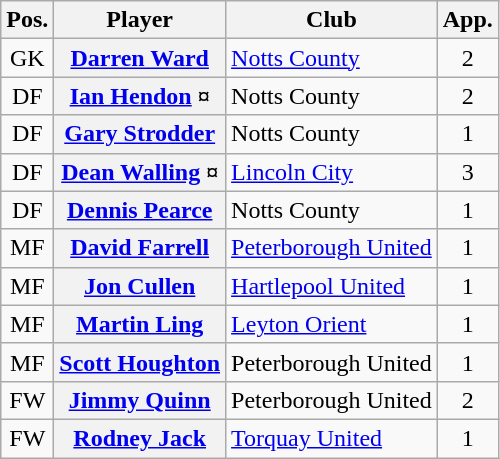<table class="wikitable plainrowheaders" style="text-align: left">
<tr>
<th scope=col>Pos.</th>
<th scope=col>Player</th>
<th scope=col>Club</th>
<th scope=col>App.</th>
</tr>
<tr>
<td style=text-align:center>GK</td>
<th scope=row><a href='#'>Darren Ward</a></th>
<td><a href='#'>Notts County</a></td>
<td style=text-align:center>2</td>
</tr>
<tr>
<td style=text-align:center>DF</td>
<th scope=row><a href='#'>Ian Hendon</a> ¤</th>
<td>Notts County</td>
<td style=text-align:center>2</td>
</tr>
<tr>
<td style=text-align:center>DF</td>
<th scope=row><a href='#'>Gary Strodder</a></th>
<td>Notts County</td>
<td style=text-align:center>1</td>
</tr>
<tr>
<td style=text-align:center>DF</td>
<th scope=row><a href='#'>Dean Walling</a> ¤</th>
<td><a href='#'>Lincoln City</a></td>
<td style=text-align:center>3</td>
</tr>
<tr>
<td style=text-align:center>DF</td>
<th scope=row><a href='#'>Dennis Pearce</a></th>
<td>Notts County</td>
<td style=text-align:center>1</td>
</tr>
<tr>
<td style=text-align:center>MF</td>
<th scope=row><a href='#'>David Farrell</a></th>
<td><a href='#'>Peterborough United</a></td>
<td style=text-align:center>1</td>
</tr>
<tr>
<td style=text-align:center>MF</td>
<th scope=row><a href='#'>Jon Cullen</a></th>
<td><a href='#'>Hartlepool United</a></td>
<td style=text-align:center>1</td>
</tr>
<tr>
<td style=text-align:center>MF</td>
<th scope=row><a href='#'>Martin Ling</a></th>
<td><a href='#'>Leyton Orient</a></td>
<td style=text-align:center>1</td>
</tr>
<tr>
<td style=text-align:center>MF</td>
<th scope=row><a href='#'>Scott Houghton</a></th>
<td>Peterborough United</td>
<td style=text-align:center>1</td>
</tr>
<tr>
<td style=text-align:center>FW</td>
<th scope=row><a href='#'>Jimmy Quinn</a></th>
<td>Peterborough United</td>
<td style=text-align:center>2</td>
</tr>
<tr>
<td style=text-align:center>FW</td>
<th scope=row><a href='#'>Rodney Jack</a></th>
<td><a href='#'>Torquay United</a></td>
<td style=text-align:center>1</td>
</tr>
</table>
